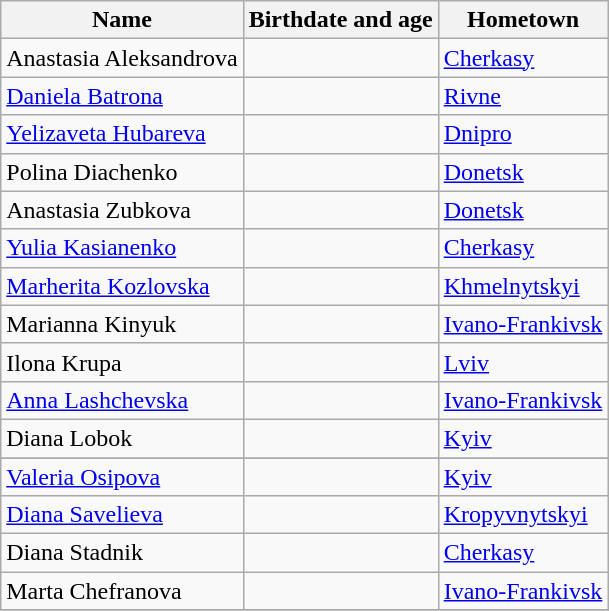<table class="wikitable">
<tr>
<th>Name</th>
<th>Birthdate and age</th>
<th>Hometown</th>
</tr>
<tr>
<td>Anastasia Aleksandrova</td>
<td></td>
<td><a href='#'>Cherkasy</a></td>
</tr>
<tr>
<td><a href='#'>Daniela Batrona</a></td>
<td></td>
<td><a href='#'>Rivne</a></td>
</tr>
<tr>
<td><a href='#'>Yelizaveta Hubareva</a></td>
<td></td>
<td><a href='#'>Dnipro</a></td>
</tr>
<tr>
<td>Polina Diachenko</td>
<td></td>
<td><a href='#'>Donetsk</a></td>
</tr>
<tr>
<td>Anastasia Zubkova</td>
<td></td>
<td><a href='#'>Donetsk</a></td>
</tr>
<tr>
<td><a href='#'>Yulia Kasianenko</a></td>
<td></td>
<td><a href='#'>Cherkasy</a></td>
</tr>
<tr>
<td><a href='#'>Marherita Kozlovska</a></td>
<td></td>
<td><a href='#'>Khmelnytskyi</a></td>
</tr>
<tr>
<td>Marianna Kinyuk</td>
<td></td>
<td><a href='#'>Ivano-Frankivsk</a></td>
</tr>
<tr>
<td>Ilona Krupa</td>
<td></td>
<td><a href='#'>Lviv</a></td>
</tr>
<tr>
<td><a href='#'>Anna Lashchevska</a></td>
<td></td>
<td><a href='#'>Ivano-Frankivsk</a></td>
</tr>
<tr>
<td>Diana Lobok</td>
<td></td>
<td><a href='#'>Kyiv</a></td>
</tr>
<tr>
</tr>
<tr>
<td><a href='#'>Valeria Osipova</a></td>
<td></td>
<td><a href='#'>Kyiv</a></td>
</tr>
<tr>
<td><a href='#'>Diana Savelieva</a></td>
<td></td>
<td><a href='#'>Kropyvnytskyi</a></td>
</tr>
<tr>
<td>Diana Stadnik</td>
<td></td>
<td><a href='#'>Cherkasy</a></td>
</tr>
<tr>
<td>Marta Chefranova</td>
<td></td>
<td><a href='#'>Ivano-Frankivsk</a></td>
</tr>
<tr>
</tr>
</table>
